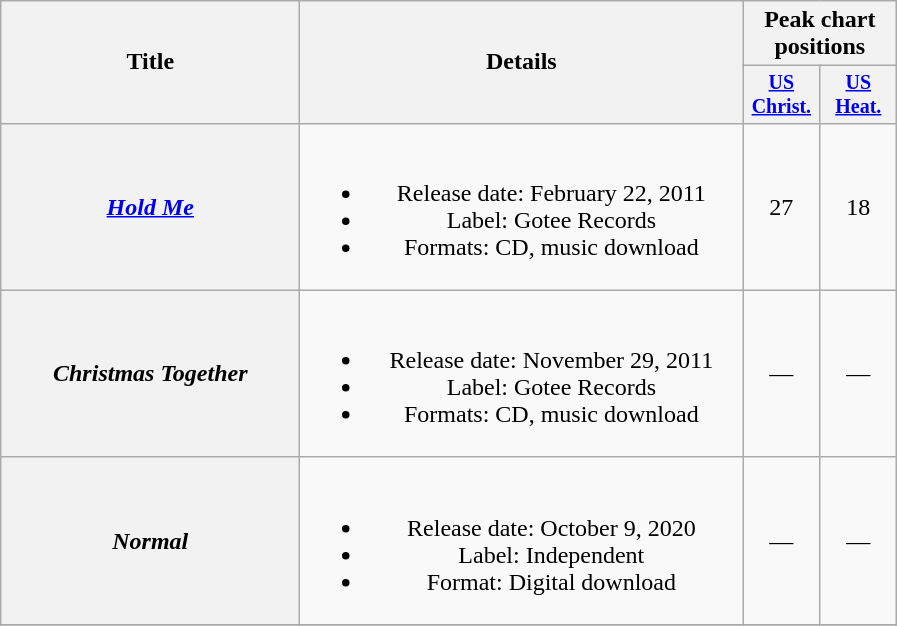<table class="wikitable plainrowheaders" style="text-align:center;">
<tr>
<th rowspan="2" style="width:12em;">Title</th>
<th rowspan="2" style="width:18em;">Details</th>
<th colspan="2">Peak chart<br>positions</th>
</tr>
<tr style="font-size:smaller;">
<th style="width:45px;"><a href='#'>US<br>Christ.</a><br></th>
<th style="width:45px;"><a href='#'>US<br>Heat.</a><br></th>
</tr>
<tr>
<th scope="row"><em><a href='#'>Hold Me</a></em></th>
<td><br><ul><li>Release date: February 22, 2011</li><li>Label: Gotee Records</li><li>Formats: CD, music download</li></ul></td>
<td>27</td>
<td>18</td>
</tr>
<tr>
<th scope="row"><em>Christmas Together</em><br></th>
<td><br><ul><li>Release date: November 29, 2011</li><li>Label: Gotee Records</li><li>Formats: CD, music download</li></ul></td>
<td>—</td>
<td>—</td>
</tr>
<tr>
<th scope="row"><em>Normal</em></th>
<td><br><ul><li>Release date: October 9, 2020</li><li>Label: Independent</li><li>Format: Digital download</li></ul></td>
<td>—</td>
<td>—</td>
</tr>
<tr>
</tr>
</table>
